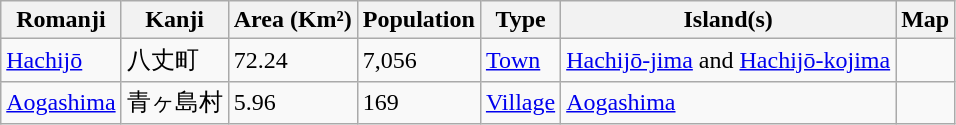<table class="wikitable sortable">
<tr>
<th>Romanji</th>
<th>Kanji</th>
<th>Area (Km²)</th>
<th>Population</th>
<th>Type</th>
<th>Island(s)</th>
<th>Map</th>
</tr>
<tr>
<td> <a href='#'>Hachijō</a></td>
<td>八丈町</td>
<td>72.24</td>
<td>7,056</td>
<td><a href='#'>Town</a></td>
<td><a href='#'>Hachijō-jima</a> and <a href='#'>Hachijō-kojima</a></td>
<td></td>
</tr>
<tr>
<td> <a href='#'>Aogashima</a></td>
<td>青ヶ島村</td>
<td>5.96</td>
<td>169</td>
<td><a href='#'>Village</a></td>
<td><a href='#'>Aogashima</a></td>
<td></td>
</tr>
</table>
